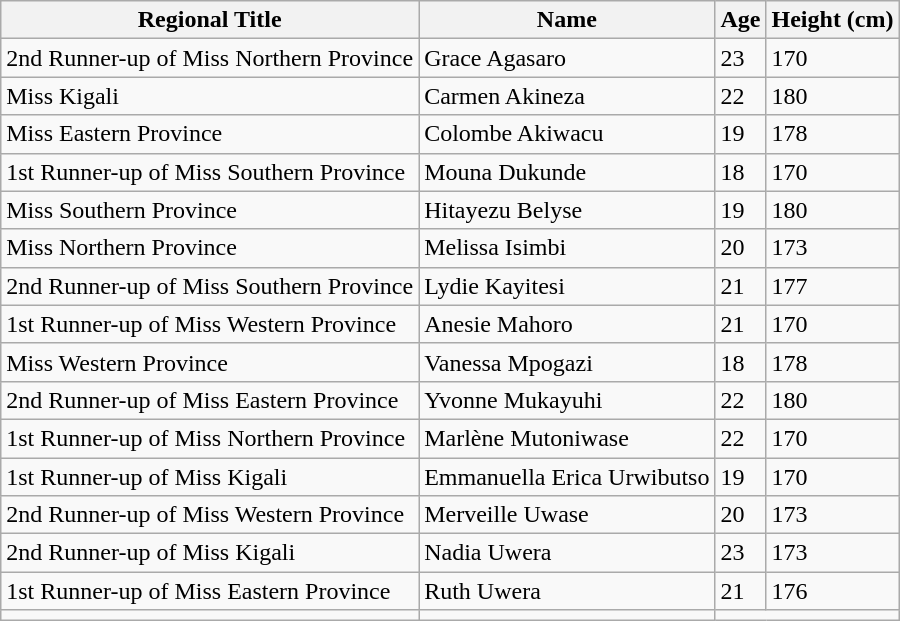<table class="wikitable">
<tr>
<th scope=col>Regional Title</th>
<th scope=col>Name</th>
<th scope=col>Age</th>
<th scope=col>Height (cm)</th>
</tr>
<tr>
<td>2nd Runner-up of Miss Northern Province</td>
<td>Grace Agasaro</td>
<td>23</td>
<td>170</td>
</tr>
<tr>
<td>Miss Kigali</td>
<td>Carmen Akineza</td>
<td>22</td>
<td>180</td>
</tr>
<tr>
<td>Miss Eastern Province</td>
<td>Colombe Akiwacu</td>
<td>19</td>
<td>178</td>
</tr>
<tr>
<td>1st Runner-up of Miss Southern Province</td>
<td>Mouna Dukunde</td>
<td>18</td>
<td>170</td>
</tr>
<tr>
<td>Miss Southern Province</td>
<td>Hitayezu Belyse</td>
<td>19</td>
<td>180</td>
</tr>
<tr>
<td>Miss Northern Province</td>
<td>Melissa Isimbi</td>
<td>20</td>
<td>173</td>
</tr>
<tr>
<td>2nd Runner-up of Miss Southern Province</td>
<td>Lydie Kayitesi</td>
<td>21</td>
<td>177</td>
</tr>
<tr>
<td>1st Runner-up of Miss Western Province</td>
<td>Anesie Mahoro</td>
<td>21</td>
<td>170</td>
</tr>
<tr>
<td>Miss Western Province</td>
<td>Vanessa Mpogazi</td>
<td>18</td>
<td>178</td>
</tr>
<tr>
<td>2nd Runner-up of Miss Eastern Province</td>
<td>Yvonne Mukayuhi</td>
<td>22</td>
<td>180</td>
</tr>
<tr>
<td>1st Runner-up of Miss Northern Province</td>
<td>Marlène Mutoniwase</td>
<td>22</td>
<td>170</td>
</tr>
<tr>
<td>1st Runner-up of Miss Kigali</td>
<td>Emmanuella Erica Urwibutso</td>
<td>19</td>
<td>170</td>
</tr>
<tr>
<td>2nd Runner-up of Miss Western Province</td>
<td>Merveille Uwase</td>
<td>20</td>
<td>173</td>
</tr>
<tr>
<td>2nd Runner-up of Miss Kigali</td>
<td>Nadia Uwera</td>
<td>23</td>
<td>173</td>
</tr>
<tr>
<td>1st Runner-up of Miss Eastern Province</td>
<td>Ruth Uwera</td>
<td>21</td>
<td>176</td>
</tr>
<tr>
<td></td>
<td></td>
</tr>
</table>
